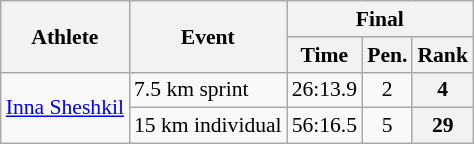<table class="wikitable" style="font-size:90%">
<tr>
<th rowspan="2">Athlete</th>
<th rowspan="2">Event</th>
<th colspan="3">Final</th>
</tr>
<tr>
<th>Time</th>
<th>Pen.</th>
<th>Rank</th>
</tr>
<tr>
<td rowspan=2><a href='#'>Inna Sheshkil</a></td>
<td>7.5 km sprint</td>
<td align="center">26:13.9</td>
<td align="center">2</td>
<th align="center">4</th>
</tr>
<tr>
<td>15 km individual</td>
<td align="center">56:16.5</td>
<td align="center">5</td>
<th align="center">29</th>
</tr>
</table>
